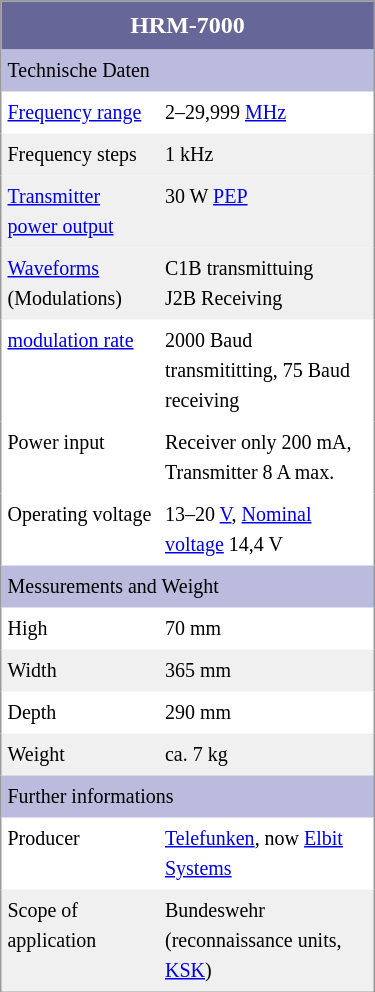<table border="0" cellspacing="0" cellpadding="4" style="float:right; margin:0 0 .5em 1em; width:250px; background:#fff; border-collapse:collapse; border:1px solid #999; font-size:smaller; line-height:1.5;" summary="Infobox HRM-7000">
<tr style="text-align:center; color:#fff; background:#669; font-size:larger;">
<th colspan="2">HRM-7000</th>
</tr>
<tr>
<th colspan="2" style="text-align:left; font-weight:normal; background:#bbd;">Technische Daten</th>
</tr>
<tr style="vertical-align:top;">
<td><a href='#'>Frequency range</a></td>
<td>2–29,999 <a href='#'>MHz</a></td>
</tr>
<tr style="vertical-align:top; background:#f0f0f0;">
<td>Frequency steps</td>
<td>1 kHz</td>
</tr>
<tr style="vertical-align:top; background:#f0f0f0;">
<td><a href='#'>Transmitter power output</a></td>
<td>30 W <a href='#'>PEP</a></td>
</tr>
<tr style="vertical-align:top; background:#f0f0f0;">
<td><a href='#'>Waveforms</a> (Modulations)</td>
<td>C1B transmittuing<br>J2B Receiving</td>
</tr>
<tr style="vertical-align:top;">
<td><a href='#'>modulation rate</a></td>
<td>2000 Baud transmititting, 75 Baud receiving</td>
</tr>
<tr style="vertical-align:top;">
<td>Power input</td>
<td>Receiver only 200 mA, Transmitter 8 A max.</td>
</tr>
<tr style="vertical-align:top;">
<td>Operating voltage</td>
<td>13–20 <a href='#'>V</a>, <a href='#'>Nominal voltage</a> 14,4 V</td>
</tr>
<tr style="vertical-align:top;">
<th colspan="2" style="text-align:left; font-weight:normal; background:#bbd;">Messurements and Weight</th>
</tr>
<tr style="vertical-align:top;">
<td>High</td>
<td>70 mm</td>
</tr>
<tr style="vertical-align:top; background:#f0f0f0;">
<td>Width</td>
<td>365 mm</td>
</tr>
<tr style="vertical-align:top;">
<td>Depth</td>
<td>290 mm</td>
</tr>
<tr style="vertical-align:top; background:#f0f0f0;">
<td>Weight</td>
<td>ca. 7 kg</td>
</tr>
<tr>
<th colspan="2" style="text-align:left; font-weight:normal; background:#bbd;">Further informations</th>
</tr>
<tr style="vertical-align:top;">
<td>Producer</td>
<td><a href='#'>Telefunken</a>, now <a href='#'>Elbit Systems</a></td>
</tr>
<tr style="vertical-align:top; background:#f0f0f0;">
<td>Scope of application</td>
<td>Bundeswehr (reconnaissance units, <a href='#'>KSK</a>)</td>
</tr>
</table>
